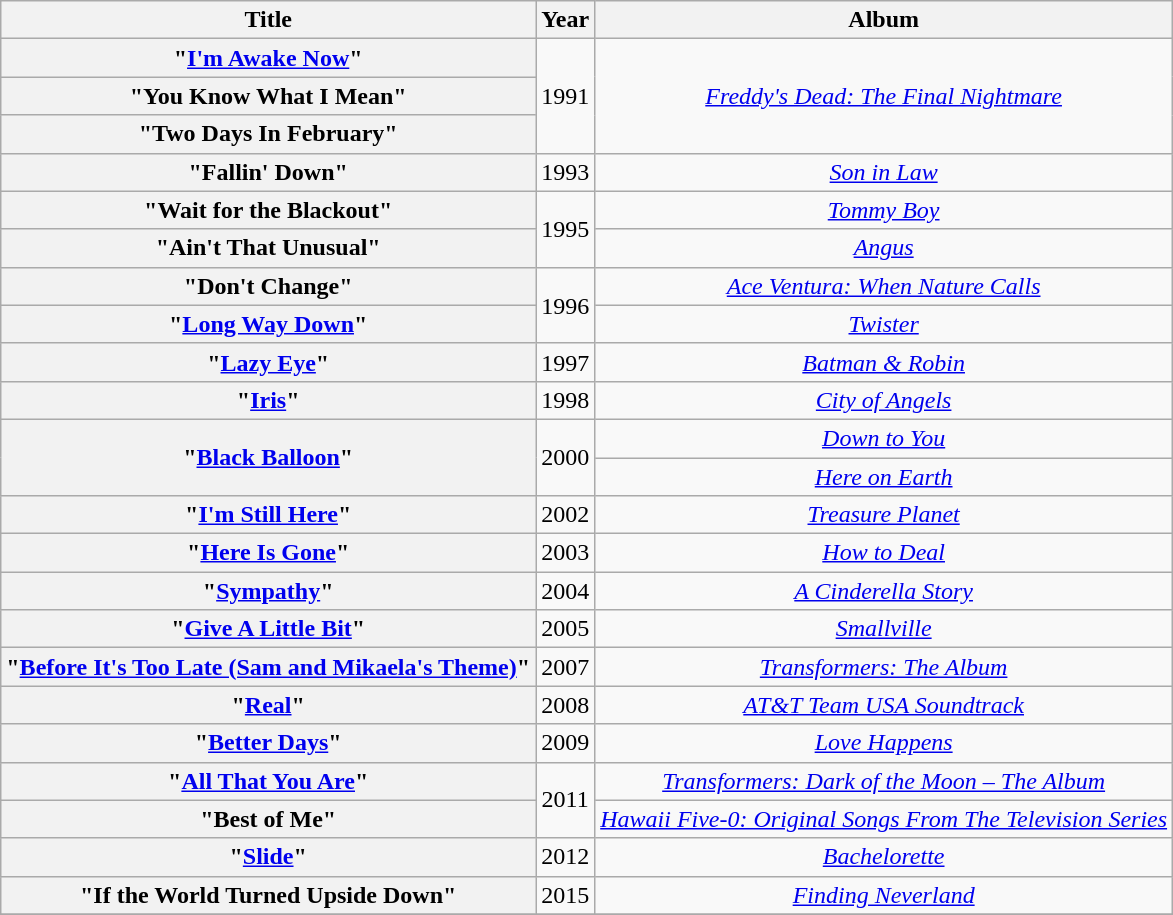<table class="wikitable plainrowheaders" style="text-align:center;">
<tr>
<th scope="col">Title</th>
<th scope="col">Year</th>
<th scope="col">Album</th>
</tr>
<tr>
<th scope="row">"<a href='#'>I'm Awake Now</a>"</th>
<td rowspan="3">1991</td>
<td rowspan="3"><em><a href='#'>Freddy's Dead: The Final Nightmare</a></em></td>
</tr>
<tr>
<th scope="row">"You Know What I Mean"</th>
</tr>
<tr>
<th scope="row">"Two Days In February"</th>
</tr>
<tr>
<th scope="row">"Fallin' Down"</th>
<td>1993</td>
<td><em><a href='#'>Son in Law</a></em></td>
</tr>
<tr>
<th scope="row">"Wait for the Blackout"</th>
<td rowspan="2">1995</td>
<td><em><a href='#'>Tommy Boy</a></em></td>
</tr>
<tr>
<th scope="row">"Ain't That Unusual"</th>
<td><em><a href='#'>Angus</a></em></td>
</tr>
<tr>
<th scope="row">"Don't Change"</th>
<td rowspan="2">1996</td>
<td><em><a href='#'>Ace Ventura: When Nature Calls</a></em></td>
</tr>
<tr>
<th scope="row">"<a href='#'>Long Way Down</a>"</th>
<td><em><a href='#'>Twister</a></em></td>
</tr>
<tr>
<th scope="row">"<a href='#'>Lazy Eye</a>"</th>
<td>1997</td>
<td><em><a href='#'>Batman & Robin</a></em></td>
</tr>
<tr>
<th scope="row">"<a href='#'>Iris</a>"</th>
<td>1998</td>
<td><em><a href='#'>City of Angels</a></em></td>
</tr>
<tr>
<th scope="row" rowspan="2">"<a href='#'>Black Balloon</a>"</th>
<td rowspan="2">2000</td>
<td><em><a href='#'>Down to You</a></em></td>
</tr>
<tr>
<td><em><a href='#'>Here on Earth</a></em></td>
</tr>
<tr>
<th scope="row">"<a href='#'>I'm Still Here</a>"</th>
<td>2002</td>
<td><em><a href='#'>Treasure Planet</a></em></td>
</tr>
<tr>
<th scope="row">"<a href='#'>Here Is Gone</a>"</th>
<td>2003</td>
<td><em><a href='#'>How to Deal</a></em></td>
</tr>
<tr>
<th scope="row">"<a href='#'>Sympathy</a>"</th>
<td>2004</td>
<td><em><a href='#'>A Cinderella Story</a></em></td>
</tr>
<tr>
<th scope="row">"<a href='#'>Give A Little Bit</a>"</th>
<td>2005</td>
<td><em><a href='#'>Smallville</a></em></td>
</tr>
<tr>
<th scope="row">"<a href='#'>Before It's Too Late (Sam and Mikaela's Theme)</a>"</th>
<td>2007</td>
<td><em><a href='#'>Transformers: The Album</a></em></td>
</tr>
<tr>
<th scope="row">"<a href='#'>Real</a>"</th>
<td>2008</td>
<td><em><a href='#'>AT&T Team USA Soundtrack</a></em></td>
</tr>
<tr>
<th scope="row">"<a href='#'>Better Days</a>"</th>
<td>2009</td>
<td><em><a href='#'>Love Happens</a></em></td>
</tr>
<tr>
<th scope="row">"<a href='#'>All That You Are</a>"</th>
<td rowspan="2">2011</td>
<td><em><a href='#'>Transformers: Dark of the Moon – The Album</a></em></td>
</tr>
<tr>
<th scope="row">"Best of Me"</th>
<td><em><a href='#'>Hawaii Five-0: Original Songs From The Television Series</a></em></td>
</tr>
<tr>
<th scope="row">"<a href='#'>Slide</a>"</th>
<td>2012</td>
<td><em><a href='#'>Bachelorette</a></em></td>
</tr>
<tr>
<th scope="row">"If the World Turned Upside Down"</th>
<td>2015</td>
<td><em><a href='#'>Finding Neverland</a></em></td>
</tr>
<tr>
</tr>
</table>
